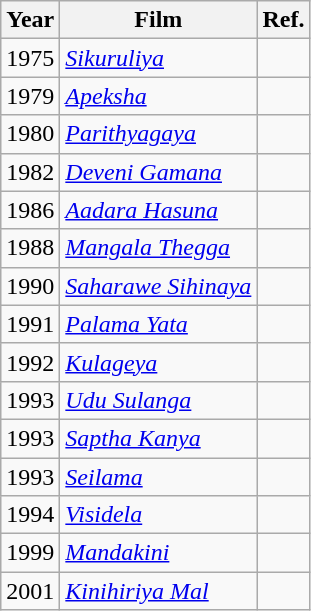<table class="wikitable">
<tr>
<th>Year</th>
<th>Film</th>
<th>Ref.</th>
</tr>
<tr>
<td>1975</td>
<td><em><a href='#'>Sikuruliya</a></em></td>
<td></td>
</tr>
<tr>
<td>1979</td>
<td><em><a href='#'>Apeksha</a></em></td>
<td></td>
</tr>
<tr>
<td>1980</td>
<td><em><a href='#'>Parithyagaya</a></em></td>
<td></td>
</tr>
<tr>
<td>1982</td>
<td><em><a href='#'>Deveni Gamana</a></em></td>
<td></td>
</tr>
<tr>
<td>1986</td>
<td><em><a href='#'>Aadara Hasuna</a></em></td>
<td></td>
</tr>
<tr>
<td>1988</td>
<td><em><a href='#'>Mangala Thegga</a></em></td>
<td></td>
</tr>
<tr>
<td>1990</td>
<td><em><a href='#'>Saharawe Sihinaya</a></em></td>
<td></td>
</tr>
<tr>
<td>1991</td>
<td><em><a href='#'>Palama Yata</a></em></td>
<td></td>
</tr>
<tr>
<td>1992</td>
<td><em><a href='#'>Kulageya</a></em></td>
<td></td>
</tr>
<tr>
<td>1993</td>
<td><em><a href='#'>Udu Sulanga</a></em></td>
<td></td>
</tr>
<tr>
<td>1993</td>
<td><em><a href='#'>Saptha Kanya</a></em></td>
<td></td>
</tr>
<tr>
<td>1993</td>
<td><em><a href='#'>Seilama</a></em></td>
<td></td>
</tr>
<tr>
<td>1994</td>
<td><em><a href='#'>Visidela</a></em></td>
<td></td>
</tr>
<tr>
<td>1999</td>
<td><em><a href='#'>Mandakini</a></em></td>
<td></td>
</tr>
<tr>
<td>2001</td>
<td><em><a href='#'>Kinihiriya Mal</a></em></td>
<td></td>
</tr>
</table>
